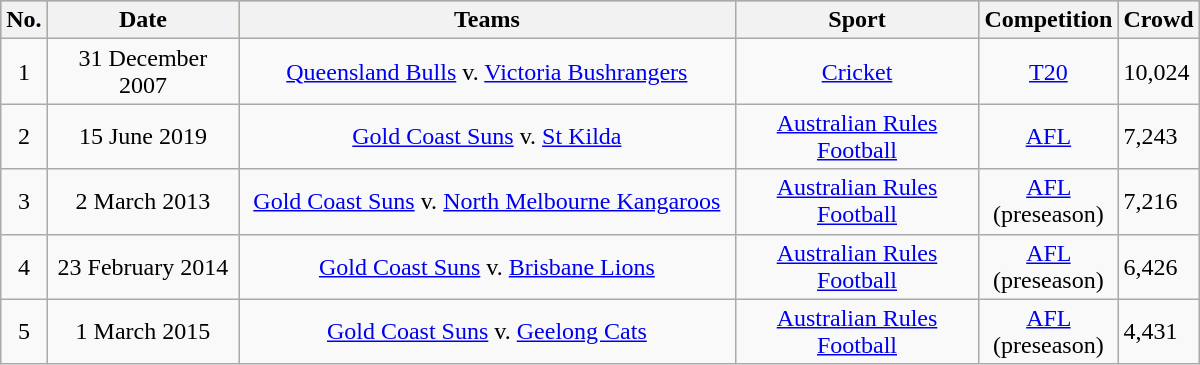<table class="wikitable sortable" style="width:800px;">
<tr style="background:#bdb76b;">
<th width=1%>No.</th>
<th width=17%>Date</th>
<th width=46%>Teams</th>
<th width=22%>Sport</th>
<th width=8%>Competition</th>
<th width=6%>Crowd</th>
</tr>
<tr>
<td align=center>1</td>
<td align=center>31 December 2007</td>
<td align=center><a href='#'>Queensland Bulls</a> v. <a href='#'>Victoria Bushrangers</a></td>
<td align=center><a href='#'>Cricket</a></td>
<td align=center><a href='#'>T20</a></td>
<td>10,024</td>
</tr>
<tr>
<td align=center>2</td>
<td align=center>15 June 2019</td>
<td align=center><a href='#'>Gold Coast Suns</a> v. <a href='#'>St Kilda</a></td>
<td align=center><a href='#'>Australian Rules Football</a></td>
<td align=center><a href='#'>AFL</a></td>
<td>7,243</td>
</tr>
<tr>
<td align=center>3</td>
<td align=center>2 March 2013</td>
<td align=center><a href='#'>Gold Coast Suns</a> v. <a href='#'>North Melbourne Kangaroos</a></td>
<td align=center><a href='#'>Australian Rules Football</a></td>
<td align=center><a href='#'>AFL</a> (preseason)</td>
<td>7,216</td>
</tr>
<tr>
<td align=center>4</td>
<td align=center>23 February 2014</td>
<td align=center><a href='#'>Gold Coast Suns</a> v. <a href='#'>Brisbane Lions</a></td>
<td align=center><a href='#'>Australian Rules Football</a></td>
<td align=center><a href='#'>AFL</a> (preseason)</td>
<td>6,426</td>
</tr>
<tr>
<td align=center>5</td>
<td align=center>1 March 2015</td>
<td align=center><a href='#'>Gold Coast Suns</a> v. <a href='#'>Geelong Cats</a></td>
<td align=center><a href='#'>Australian Rules Football</a></td>
<td align=center><a href='#'>AFL</a> (preseason)</td>
<td>4,431</td>
</tr>
</table>
